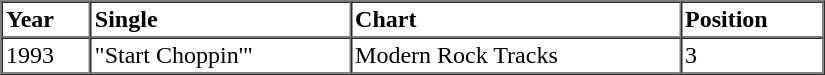<table border=1 cellspacing=0 cellpadding=2 width="550">
<tr>
<th align="left" valign="top">Year</th>
<th align="left" valign="top">Single</th>
<th align="left" valign="top">Chart</th>
<th align="left" valign="top">Position</th>
</tr>
<tr>
<td align="left" valign="top">1993</td>
<td align="left" valign="top">"Start Choppin'"</td>
<td align="left" valign="top">Modern Rock Tracks</td>
<td align="left" valign="top">3</td>
</tr>
<tr>
</tr>
</table>
